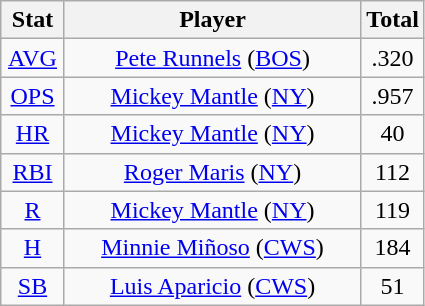<table class="wikitable" style="text-align:center;">
<tr>
<th style="width:15%;">Stat</th>
<th>Player</th>
<th style="width:15%;">Total</th>
</tr>
<tr>
<td><a href='#'>AVG</a></td>
<td><a href='#'>Pete Runnels</a> (<a href='#'>BOS</a>)</td>
<td>.320</td>
</tr>
<tr>
<td><a href='#'>OPS</a></td>
<td><a href='#'>Mickey Mantle</a> (<a href='#'>NY</a>)</td>
<td>.957</td>
</tr>
<tr>
<td><a href='#'>HR</a></td>
<td><a href='#'>Mickey Mantle</a> (<a href='#'>NY</a>)</td>
<td>40</td>
</tr>
<tr>
<td><a href='#'>RBI</a></td>
<td><a href='#'>Roger Maris</a> (<a href='#'>NY</a>)</td>
<td>112</td>
</tr>
<tr>
<td><a href='#'>R</a></td>
<td><a href='#'>Mickey Mantle</a> (<a href='#'>NY</a>)</td>
<td>119</td>
</tr>
<tr>
<td><a href='#'>H</a></td>
<td><a href='#'>Minnie Miñoso</a> (<a href='#'>CWS</a>)</td>
<td>184</td>
</tr>
<tr>
<td><a href='#'>SB</a></td>
<td><a href='#'>Luis Aparicio</a> (<a href='#'>CWS</a>)</td>
<td>51</td>
</tr>
</table>
